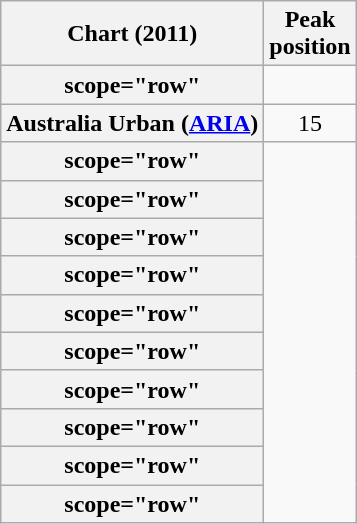<table class="wikitable sortable plainrowheaders" style="text-align:center">
<tr>
<th scope="col">Chart (2011)</th>
<th scope="col">Peak<br>position</th>
</tr>
<tr>
<th>scope="row"</th>
</tr>
<tr>
<th scope="row">Australia Urban (<a href='#'>ARIA</a>)</th>
<td>15</td>
</tr>
<tr>
<th>scope="row"</th>
</tr>
<tr>
<th>scope="row"</th>
</tr>
<tr>
<th>scope="row"</th>
</tr>
<tr>
<th>scope="row"</th>
</tr>
<tr>
<th>scope="row"</th>
</tr>
<tr>
<th>scope="row"</th>
</tr>
<tr>
<th>scope="row"</th>
</tr>
<tr>
<th>scope="row"</th>
</tr>
<tr>
<th>scope="row"</th>
</tr>
<tr>
<th>scope="row"</th>
</tr>
</table>
